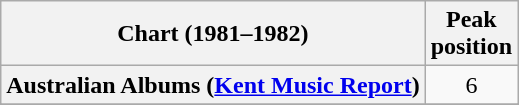<table class="wikitable sortable plainrowheaders">
<tr>
<th scope="col">Chart (1981–1982)</th>
<th scope="col">Peak<br>position</th>
</tr>
<tr>
<th scope="row">Australian Albums (<a href='#'>Kent Music Report</a>)</th>
<td align="center">6</td>
</tr>
<tr>
</tr>
<tr>
</tr>
<tr>
</tr>
<tr>
</tr>
<tr>
</tr>
<tr>
</tr>
<tr>
</tr>
<tr>
</tr>
</table>
